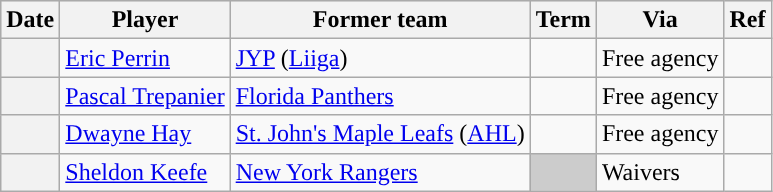<table class="wikitable plainrowheaders">
<tr style="background:#ddd; text-align:center;">
<th>Date</th>
<th>Player</th>
<th>Former team</th>
<th>Term</th>
<th>Via</th>
<th>Ref</th>
</tr>
<tr>
<th scope="row"></th>
<td><a href='#'>Eric Perrin</a></td>
<td><a href='#'>JYP</a> (<a href='#'>Liiga</a>)</td>
<td></td>
<td>Free agency</td>
<td></td>
</tr>
<tr>
<th scope="row"></th>
<td><a href='#'>Pascal Trepanier</a></td>
<td><a href='#'>Florida Panthers</a></td>
<td></td>
<td>Free agency</td>
<td></td>
</tr>
<tr>
<th scope="row"></th>
<td><a href='#'>Dwayne Hay</a></td>
<td><a href='#'>St. John's Maple Leafs</a> (<a href='#'>AHL</a>)</td>
<td></td>
<td>Free agency</td>
<td></td>
</tr>
<tr>
<th scope="row"></th>
<td><a href='#'>Sheldon Keefe</a></td>
<td><a href='#'>New York Rangers</a></td>
<td style="background:#ccc"></td>
<td>Waivers</td>
<td></td>
</tr>
</table>
